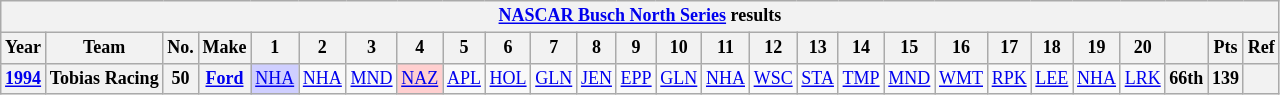<table class="wikitable" style="text-align:center; font-size:75%">
<tr>
<th colspan=45><a href='#'>NASCAR Busch North Series</a> results</th>
</tr>
<tr>
<th>Year</th>
<th>Team</th>
<th>No.</th>
<th>Make</th>
<th>1</th>
<th>2</th>
<th>3</th>
<th>4</th>
<th>5</th>
<th>6</th>
<th>7</th>
<th>8</th>
<th>9</th>
<th>10</th>
<th>11</th>
<th>12</th>
<th>13</th>
<th>14</th>
<th>15</th>
<th>16</th>
<th>17</th>
<th>18</th>
<th>19</th>
<th>20</th>
<th></th>
<th>Pts</th>
<th>Ref</th>
</tr>
<tr>
<th><a href='#'>1994</a></th>
<th>Tobias Racing</th>
<th>50</th>
<th><a href='#'>Ford</a></th>
<td style="background-color:#CFCFFF"><a href='#'>NHA</a><br></td>
<td><a href='#'>NHA</a></td>
<td><a href='#'>MND</a></td>
<td style="background-color:#FFCFCF"><a href='#'>NAZ</a><br></td>
<td><a href='#'>APL</a></td>
<td><a href='#'>HOL</a></td>
<td><a href='#'>GLN</a></td>
<td><a href='#'>JEN</a></td>
<td><a href='#'>EPP</a></td>
<td><a href='#'>GLN</a></td>
<td><a href='#'>NHA</a></td>
<td><a href='#'>WSC</a></td>
<td><a href='#'>STA</a></td>
<td><a href='#'>TMP</a></td>
<td><a href='#'>MND</a></td>
<td><a href='#'>WMT</a></td>
<td><a href='#'>RPK</a></td>
<td><a href='#'>LEE</a></td>
<td><a href='#'>NHA</a></td>
<td><a href='#'>LRK</a></td>
<th>66th</th>
<th>139</th>
<th></th>
</tr>
</table>
